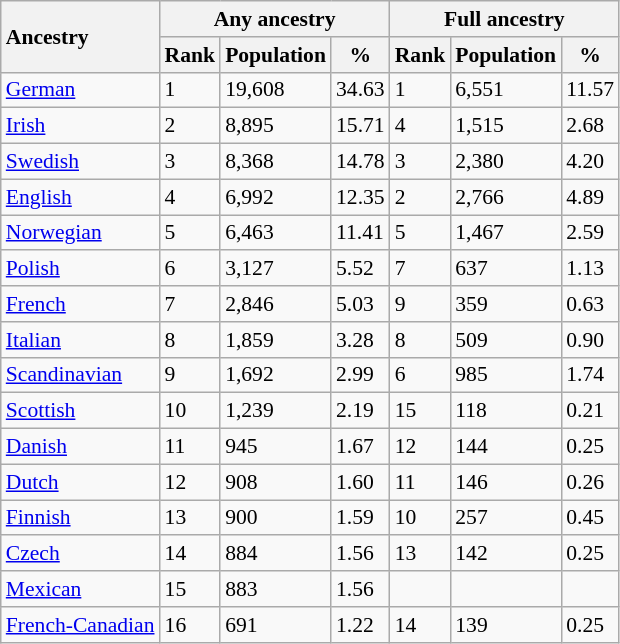<table class="wikitable sortable" style="font-size: 90%;">
<tr>
<th rowspan="2" style="text-align:left">Ancestry</th>
<th colspan="3">Any ancestry</th>
<th colspan="3">Full ancestry</th>
</tr>
<tr>
<th>Rank</th>
<th>Population</th>
<th>%</th>
<th>Rank</th>
<th>Population</th>
<th>%</th>
</tr>
<tr>
<td><a href='#'>German</a></td>
<td>1</td>
<td>19,608</td>
<td>34.63</td>
<td>1</td>
<td>6,551</td>
<td>11.57</td>
</tr>
<tr>
<td><a href='#'>Irish</a></td>
<td>2</td>
<td>8,895</td>
<td>15.71</td>
<td>4</td>
<td>1,515</td>
<td>2.68</td>
</tr>
<tr>
<td><a href='#'>Swedish</a></td>
<td>3</td>
<td>8,368</td>
<td>14.78</td>
<td>3</td>
<td>2,380</td>
<td>4.20</td>
</tr>
<tr>
<td><a href='#'>English</a></td>
<td>4</td>
<td>6,992</td>
<td>12.35</td>
<td>2</td>
<td>2,766</td>
<td>4.89</td>
</tr>
<tr>
<td><a href='#'>Norwegian</a></td>
<td>5</td>
<td>6,463</td>
<td>11.41</td>
<td>5</td>
<td>1,467</td>
<td>2.59</td>
</tr>
<tr>
<td><a href='#'>Polish</a></td>
<td>6</td>
<td>3,127</td>
<td>5.52</td>
<td>7</td>
<td>637</td>
<td>1.13</td>
</tr>
<tr>
<td><a href='#'>French</a></td>
<td>7</td>
<td>2,846</td>
<td>5.03</td>
<td>9</td>
<td>359</td>
<td>0.63</td>
</tr>
<tr>
<td><a href='#'>Italian</a></td>
<td>8</td>
<td>1,859</td>
<td>3.28</td>
<td>8</td>
<td>509</td>
<td>0.90</td>
</tr>
<tr>
<td><a href='#'>Scandinavian</a></td>
<td>9</td>
<td>1,692</td>
<td>2.99</td>
<td>6</td>
<td>985</td>
<td>1.74</td>
</tr>
<tr>
<td><a href='#'>Scottish</a></td>
<td>10</td>
<td>1,239</td>
<td>2.19</td>
<td>15</td>
<td>118</td>
<td>0.21</td>
</tr>
<tr>
<td><a href='#'>Danish</a></td>
<td>11</td>
<td>945</td>
<td>1.67</td>
<td>12</td>
<td>144</td>
<td>0.25</td>
</tr>
<tr>
<td><a href='#'>Dutch</a></td>
<td>12</td>
<td>908</td>
<td>1.60</td>
<td>11</td>
<td>146</td>
<td>0.26</td>
</tr>
<tr>
<td><a href='#'>Finnish</a></td>
<td>13</td>
<td>900</td>
<td>1.59</td>
<td>10</td>
<td>257</td>
<td>0.45</td>
</tr>
<tr>
<td><a href='#'>Czech</a></td>
<td>14</td>
<td>884</td>
<td>1.56</td>
<td>13</td>
<td>142</td>
<td>0.25</td>
</tr>
<tr>
<td><a href='#'>Mexican</a></td>
<td>15</td>
<td>883</td>
<td>1.56</td>
<td></td>
<td></td>
<td></td>
</tr>
<tr>
<td><a href='#'>French-Canadian</a></td>
<td>16</td>
<td>691</td>
<td>1.22</td>
<td>14</td>
<td>139</td>
<td>0.25</td>
</tr>
</table>
